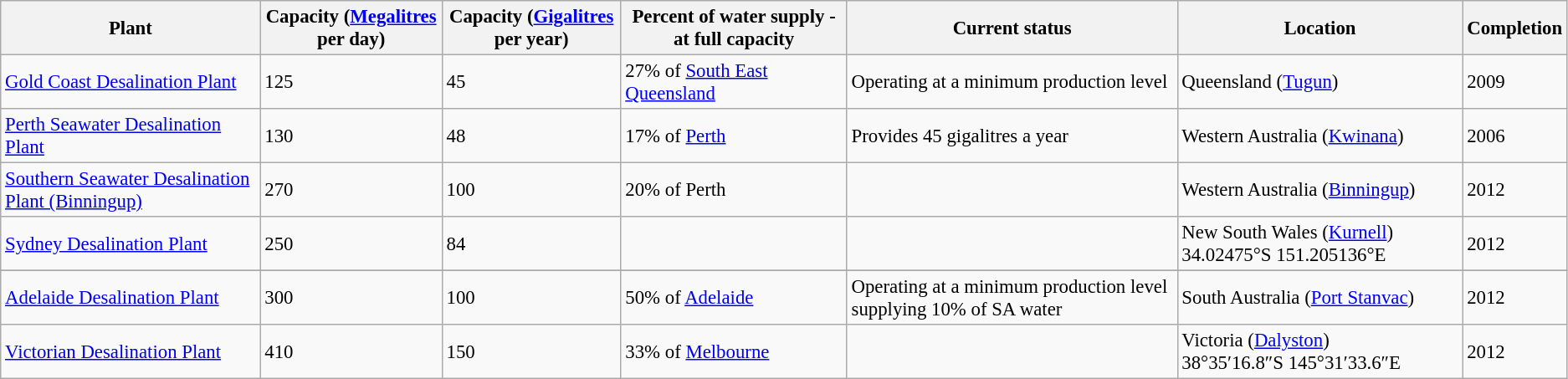<table class="wikitable sortable" style="text-align: left; font-size:95%">
<tr>
<th>Plant</th>
<th>Capacity (<a href='#'>Megalitres</a> per day)</th>
<th>Capacity (<a href='#'>Gigalitres</a> per year)</th>
<th>Percent of water supply - at full capacity</th>
<th>Current status</th>
<th>Location</th>
<th>Completion</th>
</tr>
<tr>
<td><a href='#'>Gold Coast Desalination Plant</a></td>
<td>125</td>
<td>45</td>
<td>27% of <a href='#'>South East Queensland</a></td>
<td>Operating at a minimum production level</td>
<td>Queensland (<a href='#'>Tugun</a>) </td>
<td>2009</td>
</tr>
<tr>
<td><a href='#'>Perth Seawater Desalination Plant</a></td>
<td>130</td>
<td>48</td>
<td>17% of <a href='#'>Perth</a></td>
<td>Provides 45 gigalitres a year</td>
<td>Western Australia (<a href='#'>Kwinana</a>) </td>
<td>2006</td>
</tr>
<tr>
<td><a href='#'>Southern Seawater Desalination Plant (Binningup)</a></td>
<td>270</td>
<td>100</td>
<td>20% of Perth</td>
<td></td>
<td>Western Australia (<a href='#'>Binningup</a>) </td>
<td>2012</td>
</tr>
<tr>
<td><a href='#'>Sydney Desalination Plant</a></td>
<td>250</td>
<td>84</td>
<td></td>
<td></td>
<td>New South Wales (<a href='#'>Kurnell</a>) 34.02475°S 151.205136°E</td>
<td>2012</td>
</tr>
<tr>
</tr>
<tr>
</tr>
<tr>
<td><a href='#'>Adelaide Desalination Plant</a></td>
<td>300</td>
<td>100</td>
<td>50% of <a href='#'>Adelaide</a></td>
<td>Operating at a minimum production level supplying 10% of SA water</td>
<td>South Australia (<a href='#'>Port Stanvac</a>) </td>
<td>2012</td>
</tr>
<tr>
<td><a href='#'>Victorian Desalination Plant</a></td>
<td>410</td>
<td>150</td>
<td>33% of <a href='#'>Melbourne</a></td>
<td></td>
<td>Victoria (<a href='#'>Dalyston</a>)<br>38°35′16.8″S 145°31′33.6″E</td>
<td>2012</td>
</tr>
</table>
